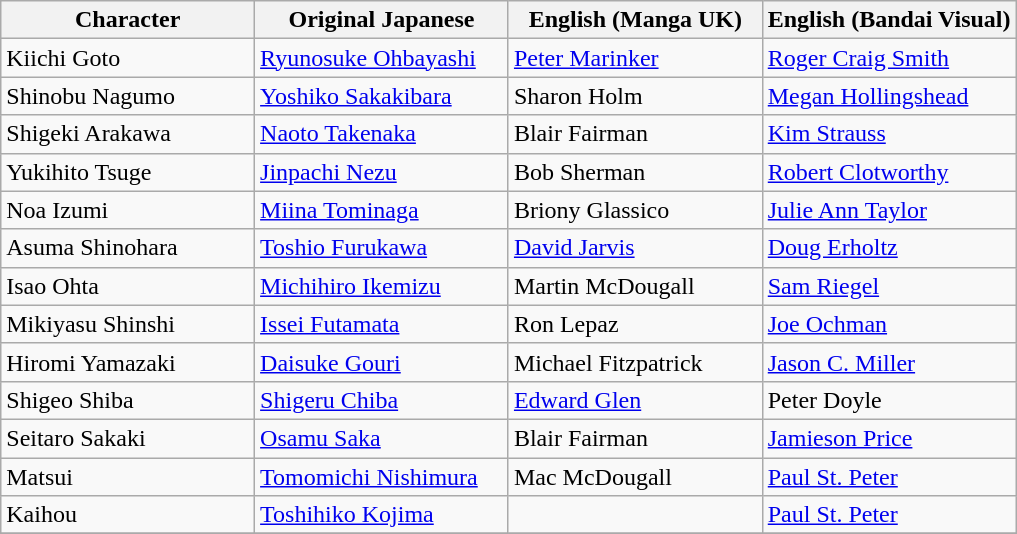<table class="wikitable">
<tr>
<th style="width:25%; text-align:center;">Character</th>
<th style="width:25%; text-align:center;">Original Japanese</th>
<th style="width:25%; text-align:center;">English (Manga UK)</th>
<th style="width:25%; text-align:center;">English (Bandai Visual)</th>
</tr>
<tr>
<td>Kiichi Goto</td>
<td><a href='#'>Ryunosuke Ohbayashi</a></td>
<td><a href='#'>Peter Marinker</a></td>
<td><a href='#'>Roger Craig Smith</a></td>
</tr>
<tr>
<td>Shinobu Nagumo</td>
<td><a href='#'>Yoshiko Sakakibara</a></td>
<td>Sharon Holm</td>
<td><a href='#'>Megan Hollingshead</a></td>
</tr>
<tr>
<td>Shigeki Arakawa</td>
<td><a href='#'>Naoto Takenaka</a></td>
<td>Blair Fairman</td>
<td><a href='#'>Kim Strauss</a></td>
</tr>
<tr>
<td>Yukihito Tsuge</td>
<td><a href='#'>Jinpachi Nezu</a></td>
<td>Bob Sherman</td>
<td><a href='#'>Robert Clotworthy</a></td>
</tr>
<tr>
<td>Noa Izumi</td>
<td><a href='#'>Miina Tominaga</a></td>
<td>Briony Glassico</td>
<td><a href='#'>Julie Ann Taylor</a></td>
</tr>
<tr>
<td>Asuma Shinohara</td>
<td><a href='#'>Toshio Furukawa</a></td>
<td><a href='#'>David Jarvis</a></td>
<td><a href='#'>Doug Erholtz</a></td>
</tr>
<tr>
<td>Isao Ohta</td>
<td><a href='#'>Michihiro Ikemizu</a></td>
<td>Martin McDougall</td>
<td><a href='#'>Sam Riegel</a></td>
</tr>
<tr>
<td>Mikiyasu Shinshi</td>
<td><a href='#'>Issei Futamata</a></td>
<td>Ron Lepaz</td>
<td><a href='#'>Joe Ochman</a></td>
</tr>
<tr>
<td>Hiromi Yamazaki</td>
<td><a href='#'>Daisuke Gouri</a></td>
<td>Michael Fitzpatrick</td>
<td><a href='#'>Jason C. Miller</a></td>
</tr>
<tr>
<td>Shigeo Shiba</td>
<td><a href='#'>Shigeru Chiba</a></td>
<td><a href='#'>Edward Glen</a></td>
<td>Peter Doyle</td>
</tr>
<tr>
<td>Seitaro Sakaki</td>
<td><a href='#'>Osamu Saka</a></td>
<td>Blair Fairman</td>
<td><a href='#'>Jamieson Price</a></td>
</tr>
<tr>
<td>Matsui</td>
<td><a href='#'>Tomomichi Nishimura</a></td>
<td>Mac McDougall</td>
<td><a href='#'>Paul St. Peter</a></td>
</tr>
<tr>
<td>Kaihou</td>
<td><a href='#'>Toshihiko Kojima</a></td>
<td></td>
<td><a href='#'>Paul St. Peter</a></td>
</tr>
<tr>
</tr>
</table>
